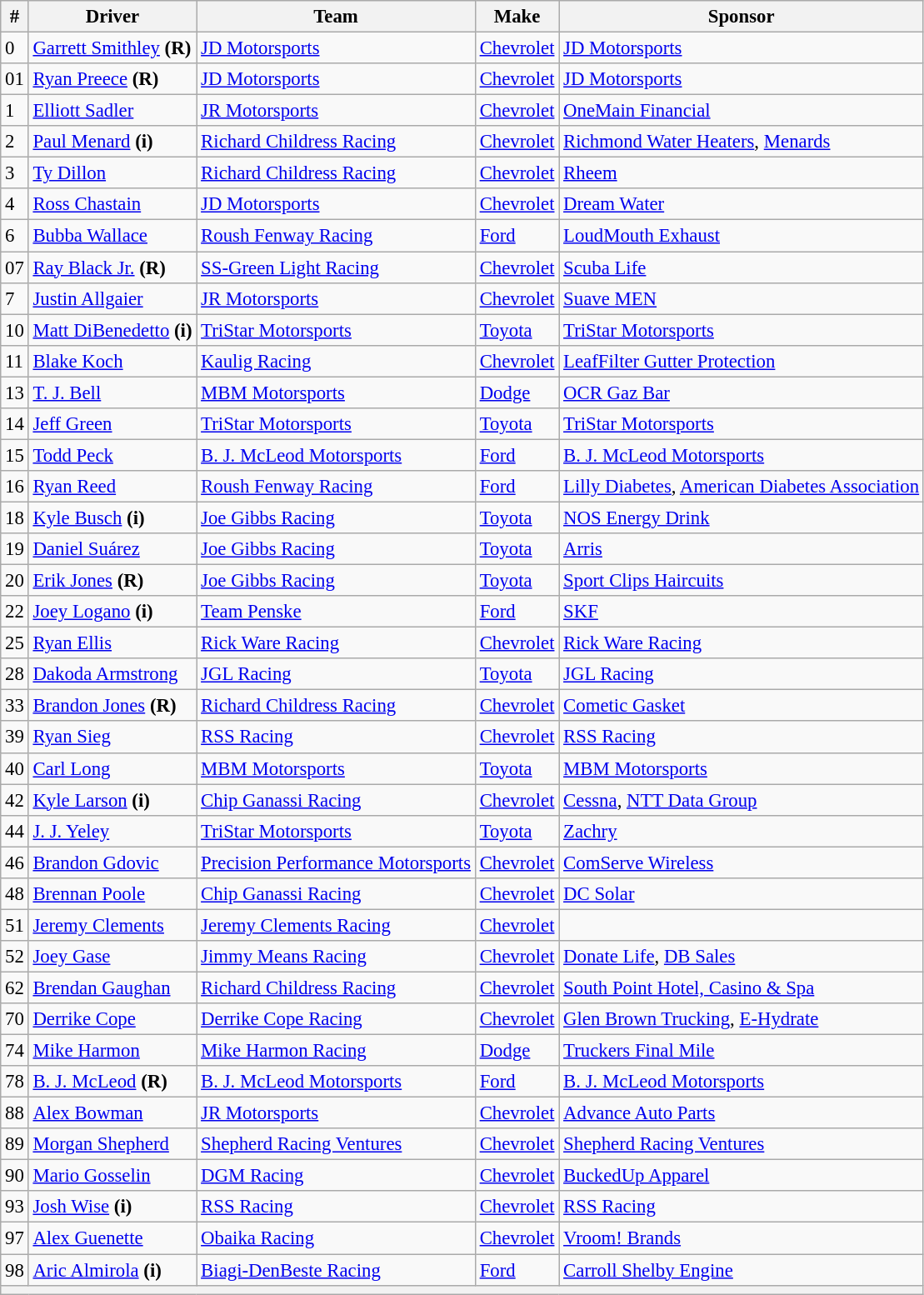<table class="wikitable" style="font-size:95%">
<tr>
<th>#</th>
<th>Driver</th>
<th>Team</th>
<th>Make</th>
<th>Sponsor</th>
</tr>
<tr>
<td>0</td>
<td><a href='#'>Garrett Smithley</a> <strong>(R)</strong></td>
<td><a href='#'>JD Motorsports</a></td>
<td><a href='#'>Chevrolet</a></td>
<td><a href='#'>JD Motorsports</a></td>
</tr>
<tr>
<td>01</td>
<td><a href='#'>Ryan Preece</a> <strong>(R)</strong></td>
<td><a href='#'>JD Motorsports</a></td>
<td><a href='#'>Chevrolet</a></td>
<td><a href='#'>JD Motorsports</a></td>
</tr>
<tr>
<td>1</td>
<td><a href='#'>Elliott Sadler</a></td>
<td><a href='#'>JR Motorsports</a></td>
<td><a href='#'>Chevrolet</a></td>
<td><a href='#'>OneMain Financial</a></td>
</tr>
<tr>
<td>2</td>
<td><a href='#'>Paul Menard</a> <strong>(i)</strong></td>
<td><a href='#'>Richard Childress Racing</a></td>
<td><a href='#'>Chevrolet</a></td>
<td><a href='#'>Richmond Water Heaters</a>, <a href='#'>Menards</a></td>
</tr>
<tr>
<td>3</td>
<td><a href='#'>Ty Dillon</a></td>
<td><a href='#'>Richard Childress Racing</a></td>
<td><a href='#'>Chevrolet</a></td>
<td><a href='#'>Rheem</a></td>
</tr>
<tr>
<td>4</td>
<td><a href='#'>Ross Chastain</a></td>
<td><a href='#'>JD Motorsports</a></td>
<td><a href='#'>Chevrolet</a></td>
<td><a href='#'>Dream Water</a></td>
</tr>
<tr>
<td>6</td>
<td><a href='#'>Bubba Wallace</a></td>
<td><a href='#'>Roush Fenway Racing</a></td>
<td><a href='#'>Ford</a></td>
<td><a href='#'>LoudMouth Exhaust</a></td>
</tr>
<tr>
<td>07</td>
<td><a href='#'>Ray Black Jr.</a> <strong>(R)</strong></td>
<td><a href='#'>SS-Green Light Racing</a></td>
<td><a href='#'>Chevrolet</a></td>
<td><a href='#'>Scuba Life</a></td>
</tr>
<tr>
<td>7</td>
<td><a href='#'>Justin Allgaier</a></td>
<td><a href='#'>JR Motorsports</a></td>
<td><a href='#'>Chevrolet</a></td>
<td><a href='#'>Suave MEN</a></td>
</tr>
<tr>
<td>10</td>
<td><a href='#'>Matt DiBenedetto</a> <strong>(i)</strong></td>
<td><a href='#'>TriStar Motorsports</a></td>
<td><a href='#'>Toyota</a></td>
<td><a href='#'>TriStar Motorsports</a></td>
</tr>
<tr>
<td>11</td>
<td><a href='#'>Blake Koch</a></td>
<td><a href='#'>Kaulig Racing</a></td>
<td><a href='#'>Chevrolet</a></td>
<td><a href='#'>LeafFilter Gutter Protection</a></td>
</tr>
<tr>
<td>13</td>
<td><a href='#'>T. J. Bell</a></td>
<td><a href='#'>MBM Motorsports</a></td>
<td><a href='#'>Dodge</a></td>
<td><a href='#'>OCR Gaz Bar</a></td>
</tr>
<tr>
<td>14</td>
<td><a href='#'>Jeff Green</a></td>
<td><a href='#'>TriStar Motorsports</a></td>
<td><a href='#'>Toyota</a></td>
<td><a href='#'>TriStar Motorsports</a></td>
</tr>
<tr>
<td>15</td>
<td><a href='#'>Todd Peck</a></td>
<td><a href='#'>B. J. McLeod Motorsports</a></td>
<td><a href='#'>Ford</a></td>
<td><a href='#'>B. J. McLeod Motorsports</a></td>
</tr>
<tr>
<td>16</td>
<td><a href='#'>Ryan Reed</a></td>
<td><a href='#'>Roush Fenway Racing</a></td>
<td><a href='#'>Ford</a></td>
<td><a href='#'>Lilly Diabetes</a>, <a href='#'>American Diabetes Association</a></td>
</tr>
<tr>
<td>18</td>
<td><a href='#'>Kyle Busch</a> <strong>(i)</strong></td>
<td><a href='#'>Joe Gibbs Racing</a></td>
<td><a href='#'>Toyota</a></td>
<td><a href='#'>NOS Energy Drink</a></td>
</tr>
<tr>
<td>19</td>
<td><a href='#'>Daniel Suárez</a></td>
<td><a href='#'>Joe Gibbs Racing</a></td>
<td><a href='#'>Toyota</a></td>
<td><a href='#'>Arris</a></td>
</tr>
<tr>
<td>20</td>
<td><a href='#'>Erik Jones</a> <strong>(R)</strong></td>
<td><a href='#'>Joe Gibbs Racing</a></td>
<td><a href='#'>Toyota</a></td>
<td><a href='#'>Sport Clips Haircuits</a></td>
</tr>
<tr>
<td>22</td>
<td><a href='#'>Joey Logano</a> <strong>(i)</strong></td>
<td><a href='#'>Team Penske</a></td>
<td><a href='#'>Ford</a></td>
<td><a href='#'>SKF</a></td>
</tr>
<tr>
<td>25</td>
<td><a href='#'>Ryan Ellis</a></td>
<td><a href='#'>Rick Ware Racing</a></td>
<td><a href='#'>Chevrolet</a></td>
<td><a href='#'>Rick Ware Racing</a></td>
</tr>
<tr>
<td>28</td>
<td><a href='#'>Dakoda Armstrong</a></td>
<td><a href='#'>JGL Racing</a></td>
<td><a href='#'>Toyota</a></td>
<td><a href='#'>JGL Racing</a></td>
</tr>
<tr>
<td>33</td>
<td><a href='#'>Brandon Jones</a> <strong>(R)</strong></td>
<td><a href='#'>Richard Childress Racing</a></td>
<td><a href='#'>Chevrolet</a></td>
<td><a href='#'>Cometic Gasket</a></td>
</tr>
<tr>
<td>39</td>
<td><a href='#'>Ryan Sieg</a></td>
<td><a href='#'>RSS Racing</a></td>
<td><a href='#'>Chevrolet</a></td>
<td><a href='#'>RSS Racing</a></td>
</tr>
<tr>
<td>40</td>
<td><a href='#'>Carl Long</a></td>
<td><a href='#'>MBM Motorsports</a></td>
<td><a href='#'>Toyota</a></td>
<td><a href='#'>MBM Motorsports</a></td>
</tr>
<tr>
<td>42</td>
<td><a href='#'>Kyle Larson</a> <strong>(i)</strong></td>
<td><a href='#'>Chip Ganassi Racing</a></td>
<td><a href='#'>Chevrolet</a></td>
<td><a href='#'>Cessna</a>, <a href='#'>NTT Data Group</a></td>
</tr>
<tr>
<td>44</td>
<td><a href='#'>J. J. Yeley</a></td>
<td><a href='#'>TriStar Motorsports</a></td>
<td><a href='#'>Toyota</a></td>
<td><a href='#'>Zachry</a></td>
</tr>
<tr>
<td>46</td>
<td><a href='#'>Brandon Gdovic</a></td>
<td><a href='#'>Precision Performance Motorsports</a></td>
<td><a href='#'>Chevrolet</a></td>
<td><a href='#'>ComServe Wireless</a></td>
</tr>
<tr>
<td>48</td>
<td><a href='#'>Brennan Poole</a></td>
<td><a href='#'>Chip Ganassi Racing</a></td>
<td><a href='#'>Chevrolet</a></td>
<td><a href='#'>DC Solar</a></td>
</tr>
<tr>
<td>51</td>
<td><a href='#'>Jeremy Clements</a></td>
<td><a href='#'>Jeremy Clements Racing</a></td>
<td><a href='#'>Chevrolet</a></td>
<td></td>
</tr>
<tr>
<td>52</td>
<td><a href='#'>Joey Gase</a></td>
<td><a href='#'>Jimmy Means Racing</a></td>
<td><a href='#'>Chevrolet</a></td>
<td><a href='#'>Donate Life</a>, <a href='#'>DB Sales</a></td>
</tr>
<tr>
<td>62</td>
<td><a href='#'>Brendan Gaughan</a></td>
<td><a href='#'>Richard Childress Racing</a></td>
<td><a href='#'>Chevrolet</a></td>
<td><a href='#'>South Point Hotel, Casino & Spa</a></td>
</tr>
<tr>
<td>70</td>
<td><a href='#'>Derrike Cope</a></td>
<td><a href='#'>Derrike Cope Racing</a></td>
<td><a href='#'>Chevrolet</a></td>
<td><a href='#'>Glen Brown Trucking</a>, <a href='#'>E-Hydrate</a></td>
</tr>
<tr>
<td>74</td>
<td><a href='#'>Mike Harmon</a></td>
<td><a href='#'>Mike Harmon Racing</a></td>
<td><a href='#'>Dodge</a></td>
<td><a href='#'>Truckers Final Mile</a></td>
</tr>
<tr>
<td>78</td>
<td><a href='#'>B. J. McLeod</a> <strong>(R)</strong></td>
<td><a href='#'>B. J. McLeod Motorsports</a></td>
<td><a href='#'>Ford</a></td>
<td><a href='#'>B. J. McLeod Motorsports</a></td>
</tr>
<tr>
<td>88</td>
<td><a href='#'>Alex Bowman</a></td>
<td><a href='#'>JR Motorsports</a></td>
<td><a href='#'>Chevrolet</a></td>
<td><a href='#'>Advance Auto Parts</a></td>
</tr>
<tr>
<td>89</td>
<td><a href='#'>Morgan Shepherd</a></td>
<td><a href='#'>Shepherd Racing Ventures</a></td>
<td><a href='#'>Chevrolet</a></td>
<td><a href='#'>Shepherd Racing Ventures</a></td>
</tr>
<tr>
<td>90</td>
<td><a href='#'>Mario Gosselin</a></td>
<td><a href='#'>DGM Racing</a></td>
<td><a href='#'>Chevrolet</a></td>
<td><a href='#'>BuckedUp Apparel</a></td>
</tr>
<tr>
<td>93</td>
<td><a href='#'>Josh Wise</a> <strong>(i)</strong></td>
<td><a href='#'>RSS Racing</a></td>
<td><a href='#'>Chevrolet</a></td>
<td><a href='#'>RSS Racing</a></td>
</tr>
<tr>
<td>97</td>
<td><a href='#'>Alex Guenette</a></td>
<td><a href='#'>Obaika Racing</a></td>
<td><a href='#'>Chevrolet</a></td>
<td><a href='#'>Vroom! Brands</a></td>
</tr>
<tr>
<td>98</td>
<td><a href='#'>Aric Almirola</a> <strong>(i)</strong></td>
<td><a href='#'>Biagi-DenBeste Racing</a></td>
<td><a href='#'>Ford</a></td>
<td><a href='#'>Carroll Shelby Engine</a></td>
</tr>
<tr>
<th colspan="5"></th>
</tr>
</table>
